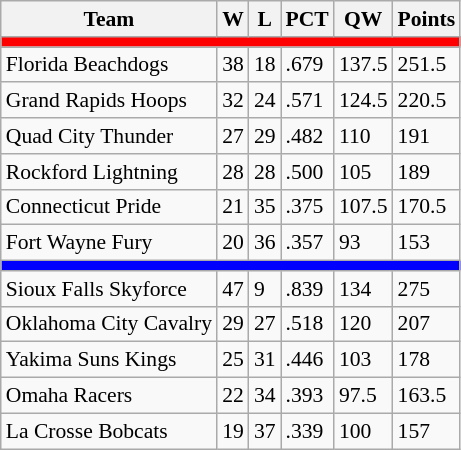<table class="wikitable" style="font-size:90%">
<tr>
<th>Team</th>
<th>W</th>
<th>L</th>
<th>PCT</th>
<th>QW</th>
<th>Points</th>
</tr>
<tr>
<th style="background:red" colspan="6"></th>
</tr>
<tr>
<td>Florida Beachdogs</td>
<td>38</td>
<td>18</td>
<td>.679</td>
<td>137.5</td>
<td>251.5</td>
</tr>
<tr>
<td>Grand Rapids Hoops</td>
<td>32</td>
<td>24</td>
<td>.571</td>
<td>124.5</td>
<td>220.5</td>
</tr>
<tr>
<td>Quad City Thunder</td>
<td>27</td>
<td>29</td>
<td>.482</td>
<td>110</td>
<td>191</td>
</tr>
<tr>
<td>Rockford Lightning</td>
<td>28</td>
<td>28</td>
<td>.500</td>
<td>105</td>
<td>189</td>
</tr>
<tr>
<td>Connecticut Pride</td>
<td>21</td>
<td>35</td>
<td>.375</td>
<td>107.5</td>
<td>170.5</td>
</tr>
<tr>
<td>Fort Wayne Fury</td>
<td>20</td>
<td>36</td>
<td>.357</td>
<td>93</td>
<td>153</td>
</tr>
<tr>
<th style="background:blue" colspan="6"></th>
</tr>
<tr>
<td>Sioux Falls Skyforce</td>
<td>47</td>
<td>9</td>
<td>.839</td>
<td>134</td>
<td>275</td>
</tr>
<tr>
<td>Oklahoma City Cavalry</td>
<td>29</td>
<td>27</td>
<td>.518</td>
<td>120</td>
<td>207</td>
</tr>
<tr>
<td>Yakima Suns Kings</td>
<td>25</td>
<td>31</td>
<td>.446</td>
<td>103</td>
<td>178</td>
</tr>
<tr>
<td>Omaha Racers</td>
<td>22</td>
<td>34</td>
<td>.393</td>
<td>97.5</td>
<td>163.5</td>
</tr>
<tr>
<td>La Crosse Bobcats</td>
<td>19</td>
<td>37</td>
<td>.339</td>
<td>100</td>
<td>157</td>
</tr>
</table>
